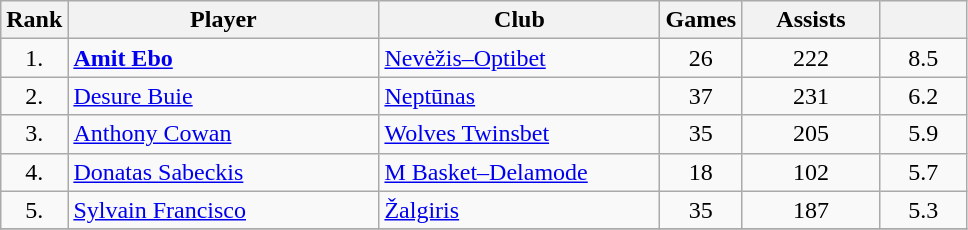<table class="wikitable" style="text-align: center;">
<tr>
<th>Rank</th>
<th width=200>Player</th>
<th width=180>Club</th>
<th>Games</th>
<th width=85>Assists</th>
<th width=50></th>
</tr>
<tr>
<td>1.</td>
<td align="left"> <strong><a href='#'>Amit Ebo</a></strong></td>
<td align="left"><a href='#'>Nevėžis–Optibet</a></td>
<td>26</td>
<td>222</td>
<td>8.5</td>
</tr>
<tr>
<td>2.</td>
<td align="left"> <a href='#'>Desure Buie</a></td>
<td align="left"><a href='#'>Neptūnas</a></td>
<td>37</td>
<td>231</td>
<td>6.2</td>
</tr>
<tr>
<td>3.</td>
<td align="left"> <a href='#'>Anthony Cowan</a></td>
<td align="left"><a href='#'>Wolves Twinsbet</a></td>
<td>35</td>
<td>205</td>
<td>5.9</td>
</tr>
<tr>
<td>4.</td>
<td align="left"> <a href='#'>Donatas Sabeckis</a></td>
<td align="left"><a href='#'>M Basket–Delamode</a></td>
<td>18</td>
<td>102</td>
<td>5.7</td>
</tr>
<tr>
<td>5.</td>
<td align="left"> <a href='#'>Sylvain Francisco</a></td>
<td align="left"><a href='#'>Žalgiris</a></td>
<td>35</td>
<td>187</td>
<td>5.3</td>
</tr>
<tr>
</tr>
</table>
